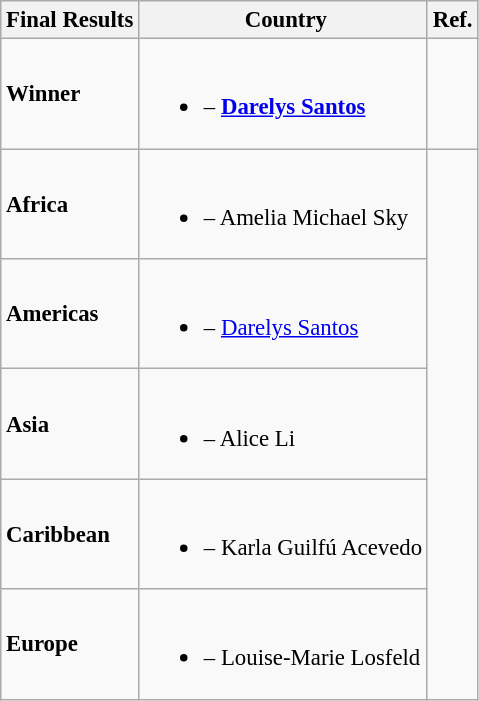<table class="wikitable sortable" style="font-size:95%;">
<tr>
<th>Final Results</th>
<th> Country</th>
<th>Ref.</th>
</tr>
<tr>
<td><strong>Winner</strong></td>
<td><br><ul><li><strong></strong> – <strong><a href='#'>Darelys Santos</a></strong></li></ul></td>
<td></td>
</tr>
<tr>
<td><strong>Africa</strong></td>
<td><br><ul><li><strong></strong> – Amelia Michael Sky</li></ul></td>
<td rowspan="5"><br></td>
</tr>
<tr>
<td><strong>Americas</strong></td>
<td><br><ul><li><strong></strong> – <a href='#'>Darelys Santos</a></li></ul></td>
</tr>
<tr>
<td><strong>Asia</strong></td>
<td><br><ul><li><strong></strong> – Alice Li</li></ul></td>
</tr>
<tr>
<td><strong>Caribbean</strong></td>
<td><br><ul><li><strong></strong> – Karla Guilfú Acevedo</li></ul></td>
</tr>
<tr>
<td><strong>Europe</strong></td>
<td><br><ul><li><strong></strong> – Louise-Marie Losfeld</li></ul></td>
</tr>
</table>
